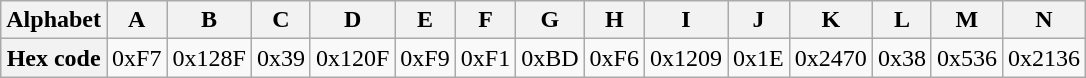<table class="wikitable">
<tr>
<th>Alphabet</th>
<th>A</th>
<th>B</th>
<th>C</th>
<th>D</th>
<th>E</th>
<th>F</th>
<th>G</th>
<th>H</th>
<th>I</th>
<th>J</th>
<th>K</th>
<th>L</th>
<th>M</th>
<th>N</th>
</tr>
<tr>
<th>Hex code</th>
<td>0xF7</td>
<td>0x128F</td>
<td>0x39</td>
<td>0x120F</td>
<td>0xF9</td>
<td>0xF1</td>
<td>0xBD</td>
<td>0xF6</td>
<td>0x1209</td>
<td>0x1E</td>
<td>0x2470</td>
<td>0x38</td>
<td>0x536</td>
<td>0x2136</td>
</tr>
</table>
